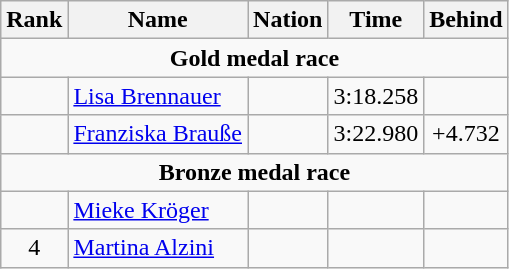<table class="wikitable" style="text-align:center">
<tr>
<th>Rank</th>
<th>Name</th>
<th>Nation</th>
<th>Time</th>
<th>Behind</th>
</tr>
<tr>
<td colspan=5><strong>Gold medal race</strong></td>
</tr>
<tr>
<td></td>
<td align=left><a href='#'>Lisa Brennauer</a></td>
<td align=left></td>
<td>3:18.258</td>
<td></td>
</tr>
<tr>
<td></td>
<td align=left><a href='#'>Franziska Brauße</a></td>
<td align=left></td>
<td>3:22.980</td>
<td>+4.732</td>
</tr>
<tr>
<td colspan=5><strong>Bronze medal race</strong></td>
</tr>
<tr>
<td></td>
<td align=left><a href='#'>Mieke Kröger</a></td>
<td align=left></td>
<td></td>
<td></td>
</tr>
<tr>
<td>4</td>
<td align=left><a href='#'>Martina Alzini</a></td>
<td align=left></td>
<td></td>
<td></td>
</tr>
</table>
